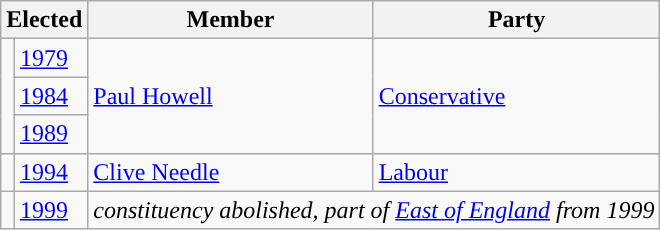<table class="wikitable">
<tr>
<th colspan="2" scope="col">Elected</th>
<th scope="col">Member</th>
<th scope="col">Party</th>
</tr>
<tr>
<td rowspan="3" style="background-color: "></td>
<td><a href='#'>1979</a></td>
<td rowspan="3"><a href='#'>Paul Howell</a></td>
<td rowspan="3"><a href='#'>Conservative</a></td>
</tr>
<tr>
<td><a href='#'>1984</a></td>
</tr>
<tr>
<td><a href='#'>1989</a></td>
</tr>
<tr>
<td style="background-color: "></td>
<td><a href='#'>1994</a></td>
<td><a href='#'>Clive Needle</a></td>
<td><a href='#'>Labour</a></td>
</tr>
<tr>
<td></td>
<td><a href='#'>1999</a></td>
<td colspan="2"><em>constituency abolished, part of <a href='#'>East of England</a> from 1999</em></td>
</tr>
</table>
